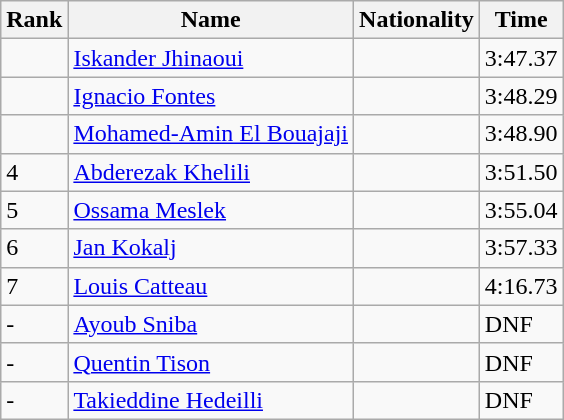<table class="wikitable sortable">
<tr>
<th>Rank</th>
<th>Name</th>
<th>Nationality</th>
<th>Time</th>
</tr>
<tr>
<td></td>
<td align=left><a href='#'>Iskander Jhinaoui</a></td>
<td align=left></td>
<td>3:47.37</td>
</tr>
<tr>
<td></td>
<td align=left><a href='#'>Ignacio Fontes</a></td>
<td align=left></td>
<td>3:48.29</td>
</tr>
<tr>
<td></td>
<td align=left><a href='#'>Mohamed-Amin El Bouajaji</a></td>
<td align=left></td>
<td>3:48.90</td>
</tr>
<tr>
<td>4</td>
<td align=left><a href='#'>Abderezak Khelili</a></td>
<td align=left></td>
<td>3:51.50</td>
</tr>
<tr>
<td>5</td>
<td align=left><a href='#'>Ossama Meslek</a></td>
<td align=left></td>
<td>3:55.04</td>
</tr>
<tr>
<td>6</td>
<td align=left><a href='#'>Jan Kokalj</a></td>
<td align=left></td>
<td>3:57.33</td>
</tr>
<tr>
<td>7</td>
<td align=left><a href='#'>Louis Catteau</a></td>
<td align=left></td>
<td>4:16.73</td>
</tr>
<tr>
<td>-</td>
<td align=left><a href='#'>Ayoub Sniba</a></td>
<td align=left></td>
<td>DNF</td>
</tr>
<tr>
<td>-</td>
<td align=left><a href='#'>Quentin Tison</a></td>
<td align=left></td>
<td>DNF</td>
</tr>
<tr>
<td>-</td>
<td align=left><a href='#'>Takieddine Hedeilli</a></td>
<td align=left></td>
<td>DNF</td>
</tr>
</table>
